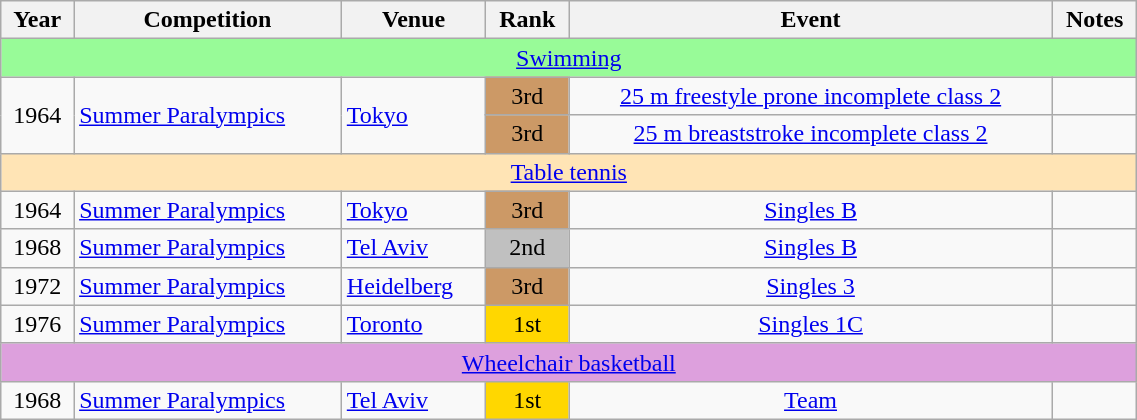<table class="wikitable" width=60% style="font-size:100%; text-align:center;">
<tr>
<th>Year</th>
<th>Competition</th>
<th>Venue</th>
<th>Rank</th>
<th>Event</th>
<th>Notes</th>
</tr>
<tr>
<td colspan=6 bgcolor=palegreen><a href='#'>Swimming</a></td>
</tr>
<tr>
<td rowspan=2>1964</td>
<td rowspan=2 align=left><a href='#'>Summer Paralympics</a></td>
<td rowspan=2 align=left> <a href='#'>Tokyo</a></td>
<td bgcolor=cc9966>3rd</td>
<td><a href='#'>25 m freestyle prone incomplete class 2</a></td>
<td></td>
</tr>
<tr>
<td bgcolor=cc9966>3rd</td>
<td><a href='#'>25 m breaststroke incomplete class 2</a></td>
<td></td>
</tr>
<tr>
<td colspan=6 bgcolor=moccasin><a href='#'>Table tennis</a></td>
</tr>
<tr>
<td rowspan=1>1964</td>
<td rowspan=1 align=left><a href='#'>Summer Paralympics</a></td>
<td rowspan=1 align=left> <a href='#'>Tokyo</a></td>
<td bgcolor=cc9966>3rd</td>
<td><a href='#'>Singles B</a></td>
<td></td>
</tr>
<tr>
<td rowspan=1>1968</td>
<td rowspan=1 align=left><a href='#'>Summer Paralympics</a></td>
<td rowspan=1 align=left> <a href='#'>Tel Aviv</a></td>
<td bgcolor=silver>2nd</td>
<td><a href='#'>Singles B</a></td>
<td></td>
</tr>
<tr>
<td rowspan=1>1972</td>
<td rowspan=1 align=left><a href='#'>Summer Paralympics</a></td>
<td rowspan=1 align=left> <a href='#'>Heidelberg</a></td>
<td bgcolor=cc9966>3rd</td>
<td><a href='#'>Singles 3</a></td>
<td></td>
</tr>
<tr>
<td rowspan=1>1976</td>
<td rowspan=1 align=left><a href='#'>Summer Paralympics</a></td>
<td rowspan=1 align=left> <a href='#'>Toronto</a></td>
<td bgcolor=gold>1st</td>
<td><a href='#'>Singles 1C</a></td>
<td></td>
</tr>
<tr>
<td colspan=6 bgcolor=plum><a href='#'>Wheelchair basketball</a></td>
</tr>
<tr>
<td rowspan=1>1968</td>
<td rowspan=1 align=left><a href='#'>Summer Paralympics</a></td>
<td rowspan=1 align=left> <a href='#'>Tel Aviv</a></td>
<td bgcolor=gold>1st</td>
<td><a href='#'>Team</a></td>
<td></td>
</tr>
</table>
